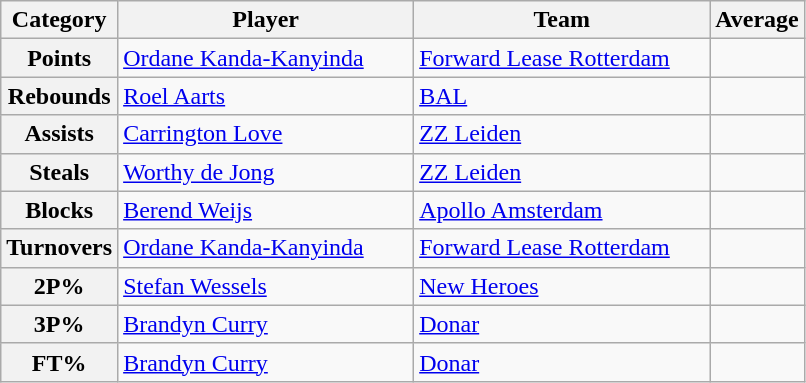<table class="wikitable sortable">
<tr>
<th>Category</th>
<th width=190>Player</th>
<th width=190>Team</th>
<th>Average</th>
</tr>
<tr>
<th>Points</th>
<td> <a href='#'>Ordane Kanda-Kanyinda</a></td>
<td><a href='#'>Forward Lease Rotterdam</a></td>
<td></td>
</tr>
<tr>
<th>Rebounds</th>
<td> <a href='#'>Roel Aarts</a></td>
<td><a href='#'>BAL</a></td>
<td></td>
</tr>
<tr>
<th>Assists</th>
<td> <a href='#'>Carrington Love</a></td>
<td><a href='#'>ZZ Leiden</a></td>
<td></td>
</tr>
<tr>
<th>Steals</th>
<td> <a href='#'>Worthy de Jong</a></td>
<td><a href='#'>ZZ Leiden</a></td>
<td></td>
</tr>
<tr>
<th>Blocks</th>
<td> <a href='#'>Berend Weijs</a></td>
<td><a href='#'>Apollo Amsterdam</a></td>
<td></td>
</tr>
<tr>
<th>Turnovers</th>
<td> <a href='#'>Ordane Kanda-Kanyinda</a></td>
<td><a href='#'>Forward Lease Rotterdam</a></td>
<td></td>
</tr>
<tr>
<th>2P%</th>
<td> <a href='#'>Stefan Wessels</a></td>
<td><a href='#'>New Heroes</a></td>
<td></td>
</tr>
<tr>
<th>3P%</th>
<td> <a href='#'>Brandyn Curry</a></td>
<td><a href='#'>Donar</a></td>
<td></td>
</tr>
<tr>
<th>FT%</th>
<td> <a href='#'>Brandyn Curry</a></td>
<td><a href='#'>Donar</a></td>
<td></td>
</tr>
</table>
